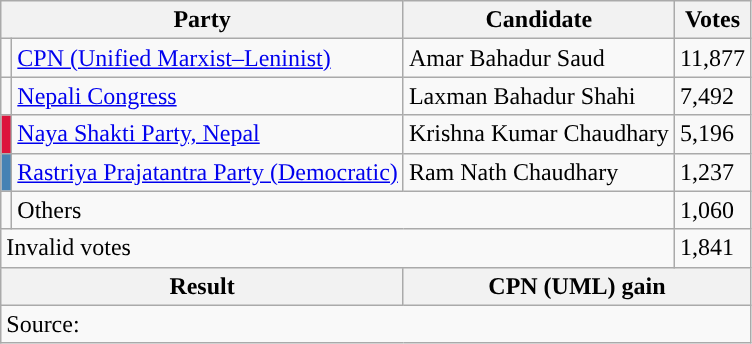<table class="wikitable">
<tr>
<th colspan="2">Party</th>
<th>Candidate</th>
<th>Votes</th>
</tr>
<tr>
<td style="background-color:"></td>
<td><a href='#'>CPN (Unified Marxist–Leninist)</a></td>
<td>Amar Bahadur Saud</td>
<td>11,877</td>
</tr>
<tr>
<td style="background-color:"></td>
<td><a href='#'>Nepali Congress</a></td>
<td>Laxman Bahadur Shahi</td>
<td>7,492</td>
</tr>
<tr>
<td style="background-color:crimson"></td>
<td><a href='#'>Naya Shakti Party, Nepal</a></td>
<td>Krishna Kumar Chaudhary</td>
<td>5,196</td>
</tr>
<tr>
<td style="background-color:steelblue"></td>
<td><a href='#'>Rastriya Prajatantra Party (Democratic)</a></td>
<td>Ram Nath Chaudhary</td>
<td>1,237</td>
</tr>
<tr>
<td></td>
<td colspan="2">Others</td>
<td>1,060</td>
</tr>
<tr>
<td colspan="3">Invalid votes</td>
<td>1,841</td>
</tr>
<tr>
<th colspan="2">Result</th>
<th colspan="2">CPN (UML) gain</th>
</tr>
<tr>
<td colspan="4">Source: </td>
</tr>
</table>
